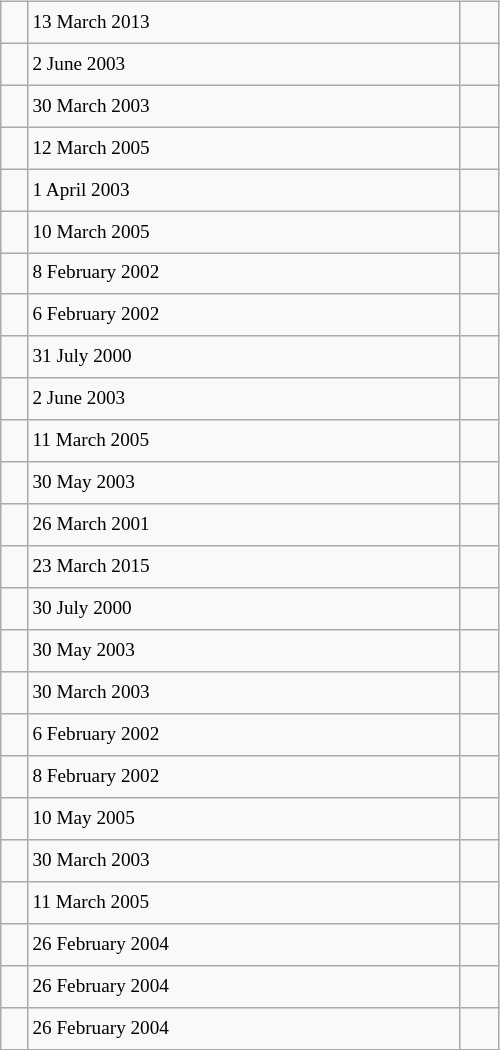<table class="wikitable" style="font-size: 80%; float: left; width: 26em; margin-right: 1em; height: 700px">
<tr>
<td></td>
<td>13 March 2013</td>
<td></td>
</tr>
<tr>
<td></td>
<td>2 June 2003</td>
<td> </td>
</tr>
<tr>
<td></td>
<td>30 March 2003</td>
<td> </td>
</tr>
<tr>
<td></td>
<td>12 March 2005</td>
<td> </td>
</tr>
<tr>
<td></td>
<td>1 April 2003</td>
<td> </td>
</tr>
<tr>
<td></td>
<td>10 March 2005</td>
<td> </td>
</tr>
<tr>
<td></td>
<td>8 February 2002</td>
<td> </td>
</tr>
<tr>
<td></td>
<td>6 February 2002</td>
<td> </td>
</tr>
<tr>
<td></td>
<td>31 July 2000</td>
<td> </td>
</tr>
<tr>
<td></td>
<td>2 June 2003</td>
<td> </td>
</tr>
<tr>
<td></td>
<td>11 March 2005</td>
<td> </td>
</tr>
<tr>
<td></td>
<td>30 May 2003</td>
<td> </td>
</tr>
<tr>
<td></td>
<td>26 March 2001</td>
<td> </td>
</tr>
<tr>
<td></td>
<td>23 March 2015</td>
<td> </td>
</tr>
<tr>
<td></td>
<td>30 July 2000</td>
<td> </td>
</tr>
<tr>
<td></td>
<td>30 May 2003</td>
<td> </td>
</tr>
<tr>
<td></td>
<td>30 March 2003</td>
<td> </td>
</tr>
<tr>
<td></td>
<td>6 February 2002</td>
<td> </td>
</tr>
<tr>
<td></td>
<td>8 February 2002</td>
<td> </td>
</tr>
<tr>
<td></td>
<td>10 May 2005</td>
<td> </td>
</tr>
<tr>
<td></td>
<td>30 March 2003</td>
<td> </td>
</tr>
<tr>
<td></td>
<td>11 March 2005</td>
<td> </td>
</tr>
<tr>
<td></td>
<td>26 February 2004</td>
<td> </td>
</tr>
<tr>
<td></td>
<td>26 February 2004</td>
<td> </td>
</tr>
<tr>
<td></td>
<td>26 February 2004</td>
<td> </td>
</tr>
</table>
